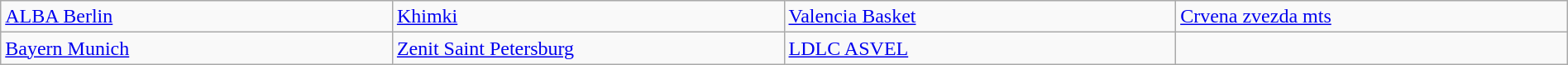<table class="wikitable" style="table-layout:fixed; width:100%">
<tr>
<td width=25%> <a href='#'>ALBA Berlin</a> </td>
<td width=25%> <a href='#'>Khimki</a> </td>
<td width=25%> <a href='#'>Valencia Basket</a> </td>
<td width=25%> <a href='#'>Crvena zvezda mts</a> </td>
</tr>
<tr>
<td> <a href='#'>Bayern Munich</a> </td>
<td> <a href='#'>Zenit Saint Petersburg</a> </td>
<td> <a href='#'>LDLC ASVEL</a> </td>
<td></td>
</tr>
</table>
